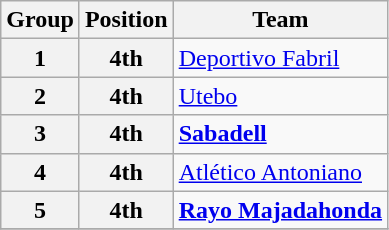<table class="wikitable">
<tr>
<th>Group</th>
<th>Position</th>
<th>Team</th>
</tr>
<tr>
<th>1</th>
<th>4th</th>
<td><a href='#'>Deportivo Fabril</a></td>
</tr>
<tr>
<th>2</th>
<th>4th</th>
<td><a href='#'>Utebo</a></td>
</tr>
<tr>
<th>3</th>
<th>4th</th>
<td><strong><a href='#'>Sabadell</a></strong></td>
</tr>
<tr>
<th>4</th>
<th>4th</th>
<td><a href='#'>Atlético Antoniano</a></td>
</tr>
<tr>
<th>5</th>
<th>4th</th>
<td><strong><a href='#'>Rayo Majadahonda</a></strong></td>
</tr>
<tr>
</tr>
</table>
